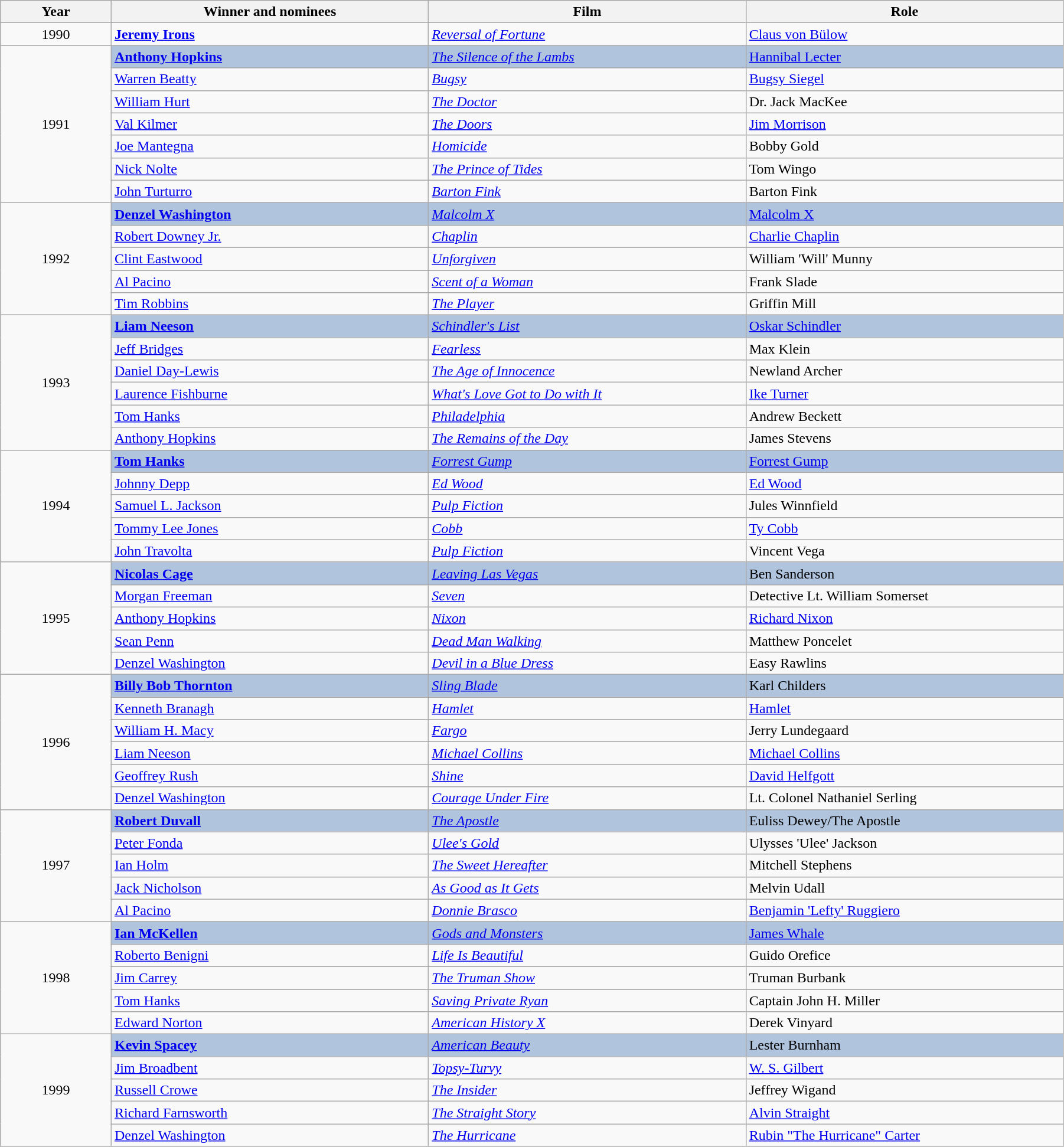<table class="wikitable" width="95%" cellpadding="5">
<tr>
<th width="100"><strong>Year</strong></th>
<th width="300"><strong>Winner and nominees</strong></th>
<th width="300"><strong>Film</strong></th>
<th width="300"><strong>Role</strong></th>
</tr>
<tr>
<td style="text-align:center;">1990</td>
<td><strong><a href='#'>Jeremy Irons</a></strong></td>
<td><em><a href='#'>Reversal of Fortune</a></em></td>
<td><a href='#'>Claus von Bülow</a></td>
</tr>
<tr>
<td rowspan="7" style="text-align:center;">1991</td>
<td style="background:#B0C4DE;"><strong><a href='#'>Anthony Hopkins</a></strong></td>
<td style="background:#B0C4DE;"><em><a href='#'>The Silence of the Lambs</a></em></td>
<td style="background:#B0C4DE;"><a href='#'>Hannibal Lecter</a></td>
</tr>
<tr>
<td><a href='#'>Warren Beatty</a></td>
<td><em><a href='#'>Bugsy</a></em></td>
<td><a href='#'>Bugsy Siegel</a></td>
</tr>
<tr>
<td><a href='#'>William Hurt</a></td>
<td><em><a href='#'>The Doctor</a></em></td>
<td>Dr. Jack MacKee</td>
</tr>
<tr>
<td><a href='#'>Val Kilmer</a></td>
<td><em><a href='#'>The Doors</a></em></td>
<td><a href='#'>Jim Morrison</a></td>
</tr>
<tr>
<td><a href='#'>Joe Mantegna</a></td>
<td><em><a href='#'>Homicide</a></em></td>
<td>Bobby Gold</td>
</tr>
<tr>
<td><a href='#'>Nick Nolte</a></td>
<td><em><a href='#'>The Prince of Tides</a></em></td>
<td>Tom Wingo</td>
</tr>
<tr>
<td><a href='#'>John Turturro</a></td>
<td><em><a href='#'>Barton Fink</a></em></td>
<td>Barton Fink</td>
</tr>
<tr>
<td rowspan="5" style="text-align:center;">1992</td>
<td style="background:#B0C4DE;"><strong><a href='#'>Denzel Washington</a></strong></td>
<td style="background:#B0C4DE;"><em><a href='#'>Malcolm X</a></em></td>
<td style="background:#B0C4DE;"><a href='#'>Malcolm X</a></td>
</tr>
<tr>
<td><a href='#'>Robert Downey Jr.</a></td>
<td><em><a href='#'>Chaplin</a></em></td>
<td><a href='#'>Charlie Chaplin</a></td>
</tr>
<tr>
<td><a href='#'>Clint Eastwood</a></td>
<td><em><a href='#'>Unforgiven</a></em></td>
<td>William 'Will' Munny</td>
</tr>
<tr>
<td><a href='#'>Al Pacino</a></td>
<td><em><a href='#'>Scent of a Woman</a></em></td>
<td>Frank Slade</td>
</tr>
<tr>
<td><a href='#'>Tim Robbins</a></td>
<td><em><a href='#'>The Player</a></em></td>
<td>Griffin Mill</td>
</tr>
<tr>
<td rowspan="6" style="text-align:center;">1993</td>
<td style="background:#B0C4DE;"><strong><a href='#'>Liam Neeson</a></strong></td>
<td style="background:#B0C4DE;"><em><a href='#'>Schindler's List</a></em></td>
<td style="background:#B0C4DE;"><a href='#'>Oskar Schindler</a></td>
</tr>
<tr>
<td><a href='#'>Jeff Bridges</a></td>
<td><em><a href='#'>Fearless</a></em></td>
<td>Max Klein</td>
</tr>
<tr>
<td><a href='#'>Daniel Day-Lewis</a></td>
<td><em><a href='#'>The Age of Innocence</a></em></td>
<td>Newland Archer</td>
</tr>
<tr>
<td><a href='#'>Laurence Fishburne</a></td>
<td><em><a href='#'>What's Love Got to Do with It</a></em></td>
<td><a href='#'>Ike Turner</a></td>
</tr>
<tr>
<td><a href='#'>Tom Hanks</a></td>
<td><em><a href='#'>Philadelphia</a></em></td>
<td>Andrew Beckett</td>
</tr>
<tr>
<td><a href='#'>Anthony Hopkins</a></td>
<td><em><a href='#'>The Remains of the Day</a></em></td>
<td>James Stevens</td>
</tr>
<tr>
<td rowspan="5" style="text-align:center;">1994</td>
<td style="background:#B0C4DE;"><strong><a href='#'>Tom Hanks</a></strong></td>
<td style="background:#B0C4DE;"><em><a href='#'>Forrest Gump</a></em></td>
<td style="background:#B0C4DE;"><a href='#'>Forrest Gump</a></td>
</tr>
<tr>
<td><a href='#'>Johnny Depp</a></td>
<td><em><a href='#'>Ed Wood</a></em></td>
<td><a href='#'>Ed Wood</a></td>
</tr>
<tr>
<td><a href='#'>Samuel L. Jackson</a></td>
<td><em><a href='#'>Pulp Fiction</a></em></td>
<td>Jules Winnfield</td>
</tr>
<tr>
<td><a href='#'>Tommy Lee Jones</a></td>
<td><em><a href='#'>Cobb</a></em></td>
<td><a href='#'>Ty Cobb</a></td>
</tr>
<tr>
<td><a href='#'>John Travolta</a></td>
<td><em><a href='#'>Pulp Fiction</a></em></td>
<td>Vincent Vega</td>
</tr>
<tr>
<td rowspan="5" style="text-align:center;">1995</td>
<td style="background:#B0C4DE;"><strong><a href='#'>Nicolas Cage</a></strong></td>
<td style="background:#B0C4DE;"><em><a href='#'>Leaving Las Vegas</a></em></td>
<td style="background:#B0C4DE;">Ben Sanderson</td>
</tr>
<tr>
<td><a href='#'>Morgan Freeman</a></td>
<td><em><a href='#'>Seven</a></em></td>
<td>Detective Lt. William Somerset</td>
</tr>
<tr>
<td><a href='#'>Anthony Hopkins</a></td>
<td><em><a href='#'>Nixon</a></em></td>
<td><a href='#'>Richard Nixon</a></td>
</tr>
<tr>
<td><a href='#'>Sean Penn</a></td>
<td><em><a href='#'>Dead Man Walking</a></em></td>
<td>Matthew Poncelet</td>
</tr>
<tr>
<td><a href='#'>Denzel Washington</a></td>
<td><em><a href='#'>Devil in a Blue Dress</a></em></td>
<td>Easy Rawlins</td>
</tr>
<tr>
<td rowspan="6" style="text-align:center;">1996</td>
<td style="background:#B0C4DE;"><strong><a href='#'>Billy Bob Thornton</a></strong></td>
<td style="background:#B0C4DE;"><em><a href='#'>Sling Blade</a></em></td>
<td style="background:#B0C4DE;">Karl Childers</td>
</tr>
<tr>
<td><a href='#'>Kenneth Branagh</a></td>
<td><em><a href='#'>Hamlet</a></em></td>
<td><a href='#'>Hamlet</a></td>
</tr>
<tr>
<td><a href='#'>William H. Macy</a></td>
<td><em><a href='#'>Fargo</a></em></td>
<td>Jerry Lundegaard</td>
</tr>
<tr>
<td><a href='#'>Liam Neeson</a></td>
<td><em><a href='#'>Michael Collins</a></em></td>
<td><a href='#'>Michael Collins</a></td>
</tr>
<tr>
<td><a href='#'>Geoffrey Rush</a></td>
<td><em><a href='#'>Shine</a></em></td>
<td><a href='#'>David Helfgott</a></td>
</tr>
<tr>
<td><a href='#'>Denzel Washington</a></td>
<td><em><a href='#'>Courage Under Fire</a></em></td>
<td>Lt. Colonel Nathaniel Serling</td>
</tr>
<tr>
<td rowspan="5" style="text-align:center;">1997</td>
<td style="background:#B0C4DE;"><strong><a href='#'>Robert Duvall</a></strong></td>
<td style="background:#B0C4DE;"><em><a href='#'>The Apostle</a></em></td>
<td style="background:#B0C4DE;">Euliss Dewey/The Apostle</td>
</tr>
<tr>
<td><a href='#'>Peter Fonda</a></td>
<td><em><a href='#'>Ulee's Gold</a></em></td>
<td>Ulysses 'Ulee' Jackson</td>
</tr>
<tr>
<td><a href='#'>Ian Holm</a></td>
<td><em><a href='#'>The Sweet Hereafter</a></em></td>
<td>Mitchell Stephens</td>
</tr>
<tr>
<td><a href='#'>Jack Nicholson</a></td>
<td><em><a href='#'>As Good as It Gets</a></em></td>
<td>Melvin Udall</td>
</tr>
<tr>
<td><a href='#'>Al Pacino</a></td>
<td><em><a href='#'>Donnie Brasco</a></em></td>
<td><a href='#'>Benjamin 'Lefty' Ruggiero</a></td>
</tr>
<tr>
<td rowspan="5" style="text-align:center;">1998</td>
<td style="background:#B0C4DE;"><strong><a href='#'>Ian McKellen</a></strong></td>
<td style="background:#B0C4DE;"><em><a href='#'>Gods and Monsters</a></em></td>
<td style="background:#B0C4DE;"><a href='#'>James Whale</a></td>
</tr>
<tr>
<td><a href='#'>Roberto Benigni</a></td>
<td><em><a href='#'>Life Is Beautiful</a></em></td>
<td>Guido Orefice</td>
</tr>
<tr>
<td><a href='#'>Jim Carrey</a></td>
<td><em><a href='#'>The Truman Show</a></em></td>
<td>Truman Burbank</td>
</tr>
<tr>
<td><a href='#'>Tom Hanks</a></td>
<td><em><a href='#'>Saving Private Ryan</a></em></td>
<td>Captain John H. Miller</td>
</tr>
<tr>
<td><a href='#'>Edward Norton</a></td>
<td><em><a href='#'>American History X</a></em></td>
<td>Derek Vinyard</td>
</tr>
<tr>
<td rowspan="5" style="text-align:center;">1999</td>
<td style="background:#B0C4DE;"><strong><a href='#'>Kevin Spacey</a></strong></td>
<td style="background:#B0C4DE;"><em><a href='#'>American Beauty</a></em></td>
<td style="background:#B0C4DE;">Lester Burnham</td>
</tr>
<tr>
<td><a href='#'>Jim Broadbent</a></td>
<td><em><a href='#'>Topsy-Turvy</a></em></td>
<td><a href='#'>W. S. Gilbert</a></td>
</tr>
<tr>
<td><a href='#'>Russell Crowe</a></td>
<td><em><a href='#'>The Insider</a></em></td>
<td>Jeffrey Wigand</td>
</tr>
<tr>
<td><a href='#'>Richard Farnsworth</a></td>
<td><em><a href='#'>The Straight Story</a></em></td>
<td><a href='#'>Alvin Straight</a></td>
</tr>
<tr>
<td><a href='#'>Denzel Washington</a></td>
<td><em><a href='#'>The Hurricane</a></em></td>
<td><a href='#'>Rubin "The Hurricane" Carter</a></td>
</tr>
</table>
